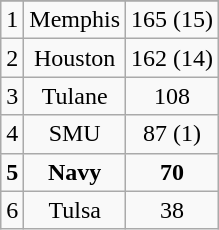<table class="wikitable" style="display: inline-table;">
<tr align="center">
</tr>
<tr align="center">
<td>1</td>
<td>Memphis</td>
<td>165 (15)</td>
</tr>
<tr align="center">
<td>2</td>
<td>Houston</td>
<td>162 (14)</td>
</tr>
<tr align="center">
<td>3</td>
<td>Tulane</td>
<td>108</td>
</tr>
<tr align="center">
<td>4</td>
<td>SMU</td>
<td>87 (1)</td>
</tr>
<tr align="center">
<td><strong>5</strong></td>
<td><strong>Navy</strong></td>
<td><strong>70</strong></td>
</tr>
<tr align="center">
<td>6</td>
<td>Tulsa</td>
<td>38</td>
</tr>
</table>
